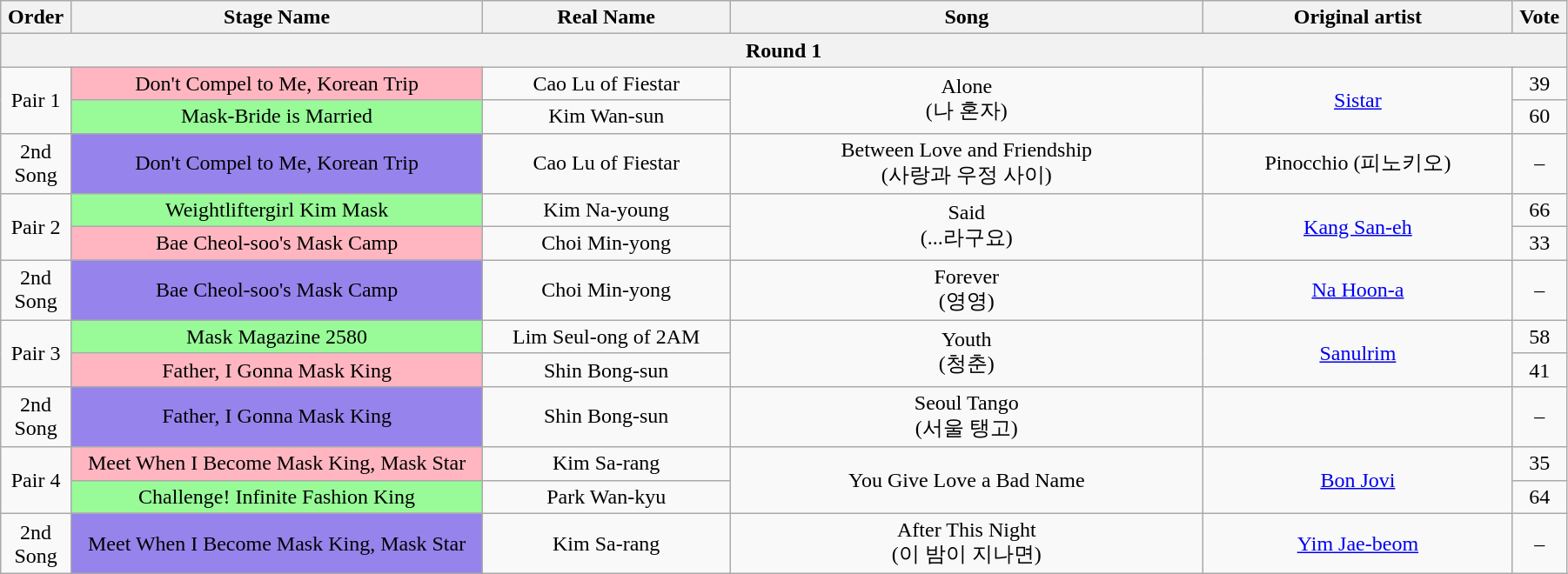<table class="wikitable" style="text-align:center; width:95%;">
<tr>
<th style="width:1%;">Order</th>
<th style="width:20%;">Stage Name</th>
<th style="width:12%;">Real Name</th>
<th style="width:23%;">Song</th>
<th style="width:15%;">Original artist</th>
<th style="width:1%;">Vote</th>
</tr>
<tr>
<th colspan=6>Round 1</th>
</tr>
<tr>
<td rowspan=2>Pair 1</td>
<td bgcolor="lightpink">Don't Compel to Me, Korean Trip</td>
<td>Cao Lu of Fiestar</td>
<td rowspan=2>Alone<br>(나 혼자)</td>
<td rowspan=2><a href='#'>Sistar</a></td>
<td>39</td>
</tr>
<tr>
<td bgcolor="palegreen">Mask-Bride is Married</td>
<td>Kim Wan-sun</td>
<td>60</td>
</tr>
<tr>
<td>2nd Song</td>
<td bgcolor="#9683EC">Don't Compel to Me, Korean Trip</td>
<td>Cao Lu of Fiestar</td>
<td>Between Love and Friendship<br>(사랑과 우정 사이)</td>
<td>Pinocchio (피노키오)</td>
<td>–</td>
</tr>
<tr>
<td rowspan=2>Pair 2</td>
<td bgcolor="palegreen">Weightliftergirl Kim Mask</td>
<td>Kim Na-young</td>
<td rowspan=2>Said<br>(...라구요)</td>
<td rowspan=2><a href='#'>Kang San-eh</a></td>
<td>66</td>
</tr>
<tr>
<td bgcolor="lightpink">Bae Cheol-soo's Mask Camp</td>
<td>Choi Min-yong</td>
<td>33</td>
</tr>
<tr>
<td>2nd Song</td>
<td bgcolor="#9683EC">Bae Cheol-soo's Mask Camp</td>
<td>Choi Min-yong</td>
<td>Forever<br>(영영)</td>
<td><a href='#'>Na Hoon-a</a></td>
<td>–</td>
</tr>
<tr>
<td rowspan=2>Pair 3</td>
<td bgcolor="palegreen">Mask Magazine 2580</td>
<td>Lim Seul-ong of 2AM</td>
<td rowspan=2>Youth<br>(청춘)</td>
<td rowspan=2><a href='#'>Sanulrim</a></td>
<td>58</td>
</tr>
<tr>
<td bgcolor="lightpink">Father, I Gonna Mask King</td>
<td>Shin Bong-sun</td>
<td>41</td>
</tr>
<tr>
<td>2nd Song</td>
<td bgcolor="#9683EC">Father, I Gonna Mask King</td>
<td>Shin Bong-sun</td>
<td>Seoul Tango<br>(서울 탱고)</td>
<td></td>
<td>–</td>
</tr>
<tr>
<td rowspan=2>Pair 4</td>
<td bgcolor="lightpink">Meet When I Become Mask King, Mask Star</td>
<td>Kim Sa-rang</td>
<td rowspan=2>You Give Love a Bad Name</td>
<td rowspan=2><a href='#'>Bon Jovi</a></td>
<td>35</td>
</tr>
<tr>
<td bgcolor="palegreen">Challenge! Infinite Fashion King</td>
<td>Park Wan-kyu</td>
<td>64</td>
</tr>
<tr>
<td>2nd Song</td>
<td bgcolor="#9683EC">Meet When I Become Mask King, Mask Star</td>
<td>Kim Sa-rang</td>
<td>After This Night<br>(이 밤이 지나면)</td>
<td><a href='#'>Yim Jae-beom</a></td>
<td>–</td>
</tr>
</table>
